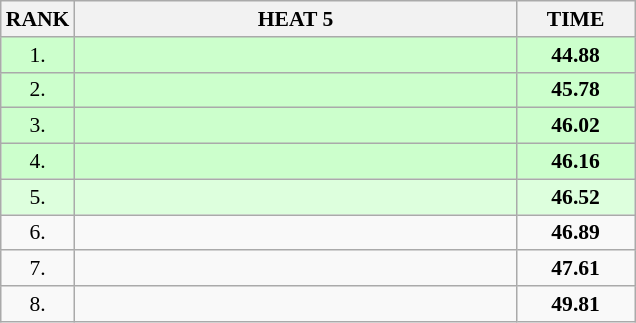<table class="wikitable" style="border-collapse: collapse; font-size: 90%;">
<tr>
<th>RANK</th>
<th style="width: 20em">HEAT 5</th>
<th style="width: 5em">TIME</th>
</tr>
<tr style="background:#ccffcc;">
<td align="center">1.</td>
<td></td>
<td align="center"><strong>44.88</strong></td>
</tr>
<tr style="background:#ccffcc;">
<td align="center">2.</td>
<td></td>
<td align="center"><strong>45.78</strong></td>
</tr>
<tr style="background:#ccffcc;">
<td align="center">3.</td>
<td></td>
<td align="center"><strong>46.02</strong></td>
</tr>
<tr style="background:#ccffcc;">
<td align="center">4.</td>
<td></td>
<td align="center"><strong>46.16</strong></td>
</tr>
<tr style="background:#ddffdd;">
<td align="center">5.</td>
<td></td>
<td align="center"><strong>46.52</strong></td>
</tr>
<tr>
<td align="center">6.</td>
<td></td>
<td align="center"><strong>46.89</strong></td>
</tr>
<tr>
<td align="center">7.</td>
<td></td>
<td align="center"><strong>47.61</strong></td>
</tr>
<tr>
<td align="center">8.</td>
<td></td>
<td align="center"><strong>49.81</strong></td>
</tr>
</table>
